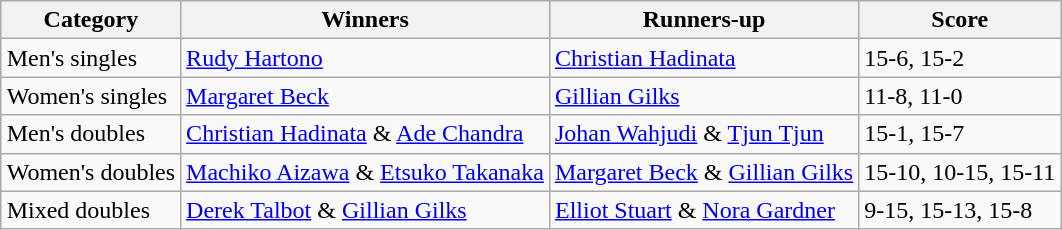<table class=wikitable style="margin:auto;">
<tr>
<th>Category</th>
<th>Winners</th>
<th>Runners-up</th>
<th>Score</th>
</tr>
<tr>
<td>Men's singles</td>
<td> <a href='#'>Rudy Hartono</a></td>
<td> <a href='#'>Christian Hadinata</a></td>
<td>15-6, 15-2</td>
</tr>
<tr>
<td>Women's singles</td>
<td> <a href='#'>Margaret Beck</a></td>
<td> <a href='#'>Gillian Gilks</a></td>
<td>11-8, 11-0</td>
</tr>
<tr>
<td>Men's doubles</td>
<td> <a href='#'>Christian Hadinata</a> & <a href='#'>Ade Chandra</a></td>
<td> <a href='#'>Johan Wahjudi</a> & <a href='#'>Tjun Tjun</a></td>
<td>15-1, 15-7</td>
</tr>
<tr>
<td>Women's doubles</td>
<td> <a href='#'>Machiko Aizawa</a> & <a href='#'>Etsuko Takanaka</a></td>
<td> <a href='#'>Margaret Beck</a> & <a href='#'>Gillian Gilks</a></td>
<td>15-10, 10-15, 15-11</td>
</tr>
<tr>
<td>Mixed doubles</td>
<td> <a href='#'>Derek Talbot</a> & <a href='#'>Gillian Gilks</a></td>
<td> <a href='#'>Elliot Stuart</a> & <a href='#'>Nora Gardner</a></td>
<td>9-15, 15-13, 15-8</td>
</tr>
</table>
